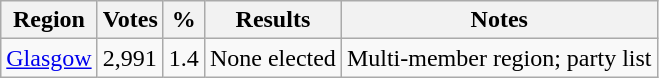<table class="wikitable">
<tr>
<th>Region</th>
<th>Votes</th>
<th>%</th>
<th>Results</th>
<th>Notes</th>
</tr>
<tr>
<td><a href='#'>Glasgow</a></td>
<td>2,991</td>
<td>1.4</td>
<td>None elected</td>
<td>Multi-member region; party list</td>
</tr>
</table>
